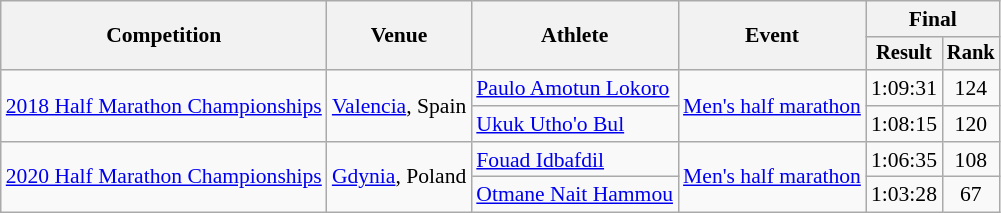<table class="wikitable" style="font-size:90%">
<tr>
<th rowspan="2">Competition</th>
<th rowspan="2">Venue</th>
<th rowspan="2">Athlete</th>
<th rowspan="2">Event</th>
<th colspan="2">Final</th>
</tr>
<tr style="font-size:95%">
<th>Result</th>
<th>Rank</th>
</tr>
<tr align=center>
<td rowspan="2"><a href='#'>2018 Half Marathon Championships</a></td>
<td rowspan="2"><a href='#'>Valencia</a>, Spain</td>
<td align=left><a href='#'>Paulo Amotun Lokoro</a></td>
<td align=left rowspan=2><a href='#'>Men's half marathon</a></td>
<td>1:09:31</td>
<td>124</td>
</tr>
<tr align=center>
<td align=left><a href='#'>Ukuk Utho'o Bul</a></td>
<td>1:08:15</td>
<td>120</td>
</tr>
<tr align=center>
<td rowspan="2"><a href='#'>2020 Half Marathon Championships</a></td>
<td rowspan="2"><a href='#'>Gdynia</a>, Poland</td>
<td align=left><a href='#'>Fouad Idbafdil</a></td>
<td align=left rowspan=2><a href='#'>Men's half marathon</a></td>
<td>1:06:35</td>
<td>108</td>
</tr>
<tr align=center>
<td align=left><a href='#'>Otmane Nait Hammou</a></td>
<td>1:03:28</td>
<td>67</td>
</tr>
</table>
